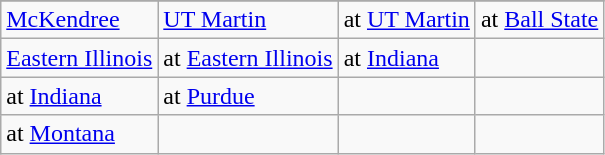<table class="wikitable">
<tr>
</tr>
<tr>
<td><a href='#'>McKendree</a></td>
<td><a href='#'>UT Martin</a></td>
<td>at <a href='#'>UT Martin</a></td>
<td>at <a href='#'>Ball State</a></td>
</tr>
<tr>
<td><a href='#'>Eastern Illinois</a></td>
<td>at <a href='#'>Eastern Illinois</a></td>
<td>at <a href='#'>Indiana</a></td>
<td></td>
</tr>
<tr>
<td>at <a href='#'>Indiana</a></td>
<td>at <a href='#'>Purdue</a></td>
<td></td>
<td></td>
</tr>
<tr>
<td>at <a href='#'>Montana</a></td>
<td></td>
<td></td>
<td></td>
</tr>
</table>
